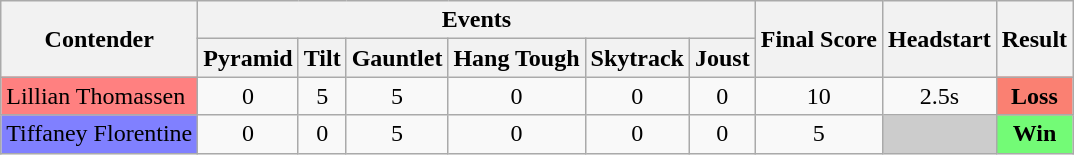<table class="wikitable" style="text-align:center;">
<tr>
<th rowspan=2>Contender</th>
<th colspan=6>Events</th>
<th rowspan=2>Final Score</th>
<th rowspan=2>Headstart</th>
<th rowspan=2>Result</th>
</tr>
<tr>
<th>Pyramid</th>
<th>Tilt</th>
<th>Gauntlet</th>
<th>Hang Tough</th>
<th>Skytrack</th>
<th>Joust</th>
</tr>
<tr>
<td bgcolor=#ff8080 style="text-align:left;">Lillian Thomassen</td>
<td>0</td>
<td>5</td>
<td>5</td>
<td>0</td>
<td>0</td>
<td>0</td>
<td>10</td>
<td>2.5s</td>
<td style="text-align:center; background:salmon;"><strong>Loss</strong></td>
</tr>
<tr>
<td bgcolor=#8080ff style="text-align:left;">Tiffaney Florentine</td>
<td>0</td>
<td>0</td>
<td>5</td>
<td>0</td>
<td>0</td>
<td>0</td>
<td>5</td>
<td style="background:#ccc"></td>
<td style="text-align:center; background:#73fb76;"><strong>Win</strong></td>
</tr>
</table>
